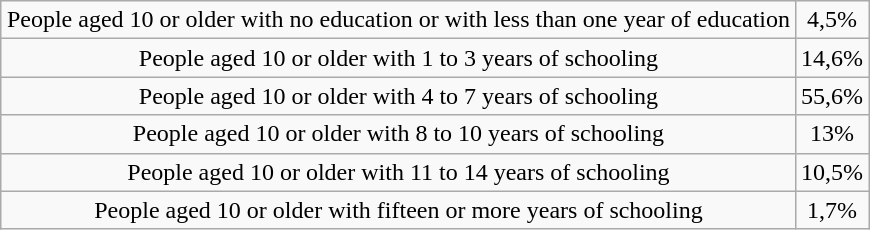<table class="wikitable" style="float:center; margin:1em auto; border-collapse:border; text-align:center;">
<tr>
<td>People aged 10 or older with no education or with less than one year of education</td>
<td>4,5%</td>
</tr>
<tr>
<td>People aged 10 or older with 1 to 3 years of schooling</td>
<td>14,6%</td>
</tr>
<tr>
<td>People aged 10 or older with 4 to 7 years of schooling</td>
<td>55,6%</td>
</tr>
<tr>
<td>People aged 10 or older with 8 to 10 years of schooling</td>
<td>13%</td>
</tr>
<tr>
<td>People aged 10 or older with 11 to 14 years of schooling</td>
<td>10,5%</td>
</tr>
<tr>
<td>People aged 10 or older with fifteen or more years of schooling</td>
<td>1,7%</td>
</tr>
</table>
